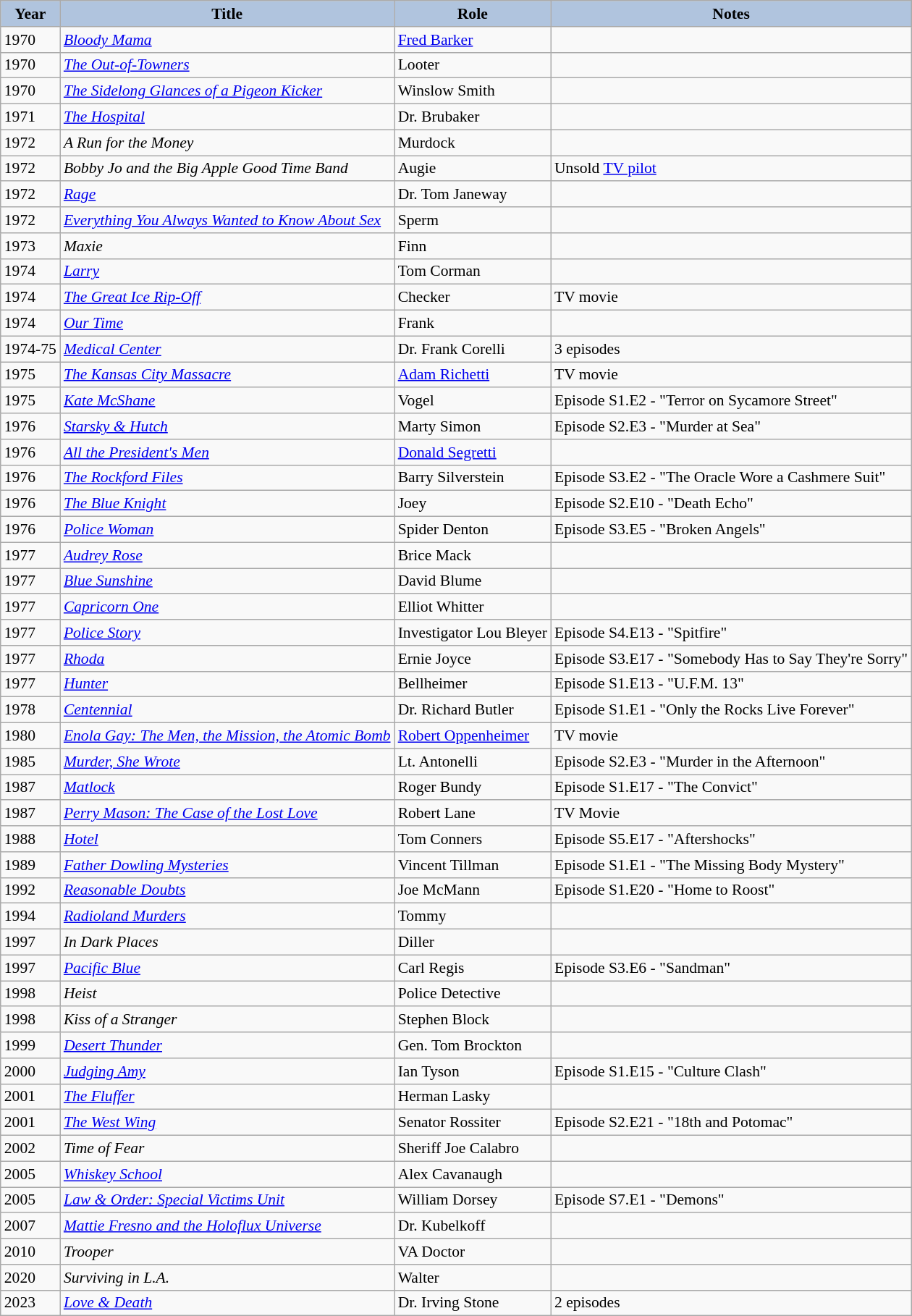<table class="wikitable" style="font-size:90%;">
<tr>
<th style="background:#B0C4DE;">Year</th>
<th style="background:#B0C4DE;">Title</th>
<th style="background:#B0C4DE;">Role</th>
<th style="background:#B0C4DE;">Notes</th>
</tr>
<tr>
<td>1970</td>
<td><em><a href='#'>Bloody Mama</a></em></td>
<td><a href='#'>Fred Barker</a></td>
<td></td>
</tr>
<tr>
<td>1970</td>
<td><em><a href='#'>The Out-of-Towners</a></em></td>
<td>Looter</td>
<td></td>
</tr>
<tr>
<td>1970</td>
<td><em><a href='#'>The Sidelong Glances of a Pigeon Kicker</a></em></td>
<td>Winslow Smith</td>
<td></td>
</tr>
<tr>
<td>1971</td>
<td><em><a href='#'>The Hospital</a></em></td>
<td>Dr. Brubaker</td>
<td></td>
</tr>
<tr>
<td>1972</td>
<td><em>A Run for the Money</em></td>
<td>Murdock</td>
<td></td>
</tr>
<tr>
<td>1972</td>
<td><em>Bobby Jo and the Big Apple Good Time Band</em></td>
<td>Augie</td>
<td>Unsold <a href='#'>TV pilot</a></td>
</tr>
<tr>
<td>1972</td>
<td><em><a href='#'>Rage</a></em></td>
<td>Dr. Tom Janeway</td>
<td></td>
</tr>
<tr>
<td>1972</td>
<td><em><a href='#'>Everything You Always Wanted to Know About Sex</a></em></td>
<td>Sperm</td>
<td></td>
</tr>
<tr>
<td>1973</td>
<td><em>Maxie</em></td>
<td>Finn</td>
<td></td>
</tr>
<tr>
<td>1974</td>
<td><em><a href='#'>Larry</a></em></td>
<td>Tom Corman</td>
<td></td>
</tr>
<tr>
<td>1974</td>
<td><em><a href='#'>The Great Ice Rip-Off</a></em></td>
<td>Checker</td>
<td>TV movie</td>
</tr>
<tr>
<td>1974</td>
<td><em><a href='#'>Our Time</a></em></td>
<td>Frank</td>
<td></td>
</tr>
<tr>
<td>1974-75</td>
<td><em><a href='#'>Medical Center</a></em></td>
<td>Dr. Frank Corelli</td>
<td>3 episodes</td>
</tr>
<tr>
<td>1975</td>
<td><em><a href='#'>The Kansas City Massacre</a></em></td>
<td><a href='#'>Adam Richetti</a></td>
<td>TV movie</td>
</tr>
<tr>
<td>1975</td>
<td><em><a href='#'>Kate McShane</a></em></td>
<td>Vogel</td>
<td>Episode S1.E2 - "Terror on Sycamore Street"</td>
</tr>
<tr>
<td>1976</td>
<td><em><a href='#'>Starsky & Hutch</a></em></td>
<td>Marty Simon</td>
<td>Episode S2.E3 - "Murder at Sea"</td>
</tr>
<tr>
<td>1976</td>
<td><em><a href='#'>All the President's Men</a></em></td>
<td><a href='#'>Donald Segretti</a></td>
<td></td>
</tr>
<tr>
<td>1976</td>
<td><em><a href='#'>The Rockford Files</a></em></td>
<td>Barry Silverstein</td>
<td>Episode S3.E2 - "The Oracle Wore a Cashmere Suit"</td>
</tr>
<tr>
<td>1976</td>
<td><em><a href='#'>The Blue Knight</a></em></td>
<td>Joey</td>
<td>Episode S2.E10 - "Death Echo"</td>
</tr>
<tr>
<td>1976</td>
<td><em><a href='#'>Police Woman</a></em></td>
<td>Spider Denton</td>
<td>Episode S3.E5 - "Broken Angels"</td>
</tr>
<tr>
<td>1977</td>
<td><em><a href='#'>Audrey Rose</a></em></td>
<td>Brice Mack</td>
<td></td>
</tr>
<tr>
<td>1977</td>
<td><em><a href='#'>Blue Sunshine</a></em></td>
<td>David Blume</td>
<td></td>
</tr>
<tr>
<td>1977</td>
<td><em><a href='#'>Capricorn One</a></em></td>
<td>Elliot Whitter</td>
<td></td>
</tr>
<tr>
<td>1977</td>
<td><em><a href='#'>Police Story</a></em></td>
<td>Investigator Lou Bleyer</td>
<td>Episode S4.E13 - "Spitfire"</td>
</tr>
<tr>
<td>1977</td>
<td><em><a href='#'>Rhoda</a></em></td>
<td>Ernie Joyce</td>
<td>Episode S3.E17 - "Somebody Has to Say They're Sorry"</td>
</tr>
<tr>
<td>1977</td>
<td><em><a href='#'>Hunter</a></em></td>
<td>Bellheimer</td>
<td>Episode S1.E13 - "U.F.M. 13"</td>
</tr>
<tr>
<td>1978</td>
<td><em><a href='#'>Centennial</a></em></td>
<td>Dr. Richard Butler</td>
<td>Episode S1.E1 - "Only the Rocks Live Forever"</td>
</tr>
<tr>
<td>1980</td>
<td><em><a href='#'>Enola Gay: The Men, the Mission, the Atomic Bomb</a></em></td>
<td><a href='#'>Robert Oppenheimer</a></td>
<td>TV movie</td>
</tr>
<tr>
<td>1985</td>
<td><em><a href='#'>Murder, She Wrote</a></em></td>
<td>Lt. Antonelli</td>
<td>Episode S2.E3 - "Murder in the Afternoon"</td>
</tr>
<tr>
<td>1987</td>
<td><em><a href='#'>Matlock</a></em></td>
<td>Roger Bundy</td>
<td>Episode S1.E17 - "The Convict"</td>
</tr>
<tr>
<td>1987</td>
<td><em><a href='#'>Perry Mason: The Case of the Lost Love</a></em></td>
<td>Robert Lane</td>
<td>TV Movie</td>
</tr>
<tr>
<td>1988</td>
<td><em><a href='#'>Hotel</a></em></td>
<td>Tom Conners</td>
<td>Episode S5.E17 - "Aftershocks"</td>
</tr>
<tr>
<td>1989</td>
<td><em><a href='#'>Father Dowling Mysteries</a></em></td>
<td>Vincent Tillman</td>
<td>Episode S1.E1 - "The Missing Body Mystery"</td>
</tr>
<tr>
<td>1992</td>
<td><em><a href='#'>Reasonable Doubts</a></em></td>
<td>Joe McMann</td>
<td>Episode S1.E20 - "Home to Roost"</td>
</tr>
<tr>
<td>1994</td>
<td><em><a href='#'>Radioland Murders</a></em></td>
<td>Tommy</td>
<td></td>
</tr>
<tr>
<td>1997</td>
<td><em>In Dark Places</em></td>
<td>Diller</td>
<td></td>
</tr>
<tr>
<td>1997</td>
<td><em><a href='#'>Pacific Blue</a></em></td>
<td>Carl Regis</td>
<td>Episode S3.E6 - "Sandman"</td>
</tr>
<tr>
<td>1998</td>
<td><em>Heist</em></td>
<td>Police Detective</td>
<td></td>
</tr>
<tr>
<td>1998</td>
<td><em>Kiss of a Stranger</em></td>
<td>Stephen Block</td>
<td></td>
</tr>
<tr>
<td>1999</td>
<td><em><a href='#'>Desert Thunder</a></em></td>
<td>Gen. Tom Brockton</td>
<td></td>
</tr>
<tr>
<td>2000</td>
<td><em><a href='#'>Judging Amy</a></em></td>
<td>Ian Tyson</td>
<td>Episode S1.E15 - "Culture Clash"</td>
</tr>
<tr>
<td>2001</td>
<td><em><a href='#'>The Fluffer</a></em></td>
<td>Herman Lasky</td>
<td></td>
</tr>
<tr>
<td>2001</td>
<td><em><a href='#'>The West Wing</a></em></td>
<td>Senator Rossiter</td>
<td>Episode S2.E21 - "18th and Potomac"</td>
</tr>
<tr>
<td>2002</td>
<td><em>Time of Fear</em></td>
<td>Sheriff Joe Calabro</td>
<td></td>
</tr>
<tr>
<td>2005</td>
<td><em><a href='#'>Whiskey School</a></em></td>
<td>Alex Cavanaugh</td>
<td></td>
</tr>
<tr>
<td>2005</td>
<td><em><a href='#'>Law & Order: Special Victims Unit</a></em></td>
<td>William Dorsey</td>
<td>Episode S7.E1 - "Demons"</td>
</tr>
<tr>
<td>2007</td>
<td><em><a href='#'>Mattie Fresno and the Holoflux Universe</a></em></td>
<td>Dr. Kubelkoff</td>
<td></td>
</tr>
<tr>
<td>2010</td>
<td><em>Trooper</em></td>
<td>VA Doctor</td>
<td></td>
</tr>
<tr>
<td>2020</td>
<td><em>Surviving in L.A.</em></td>
<td>Walter</td>
<td></td>
</tr>
<tr>
<td>2023</td>
<td><em><a href='#'>Love & Death</a></em></td>
<td>Dr. Irving Stone</td>
<td>2 episodes</td>
</tr>
</table>
